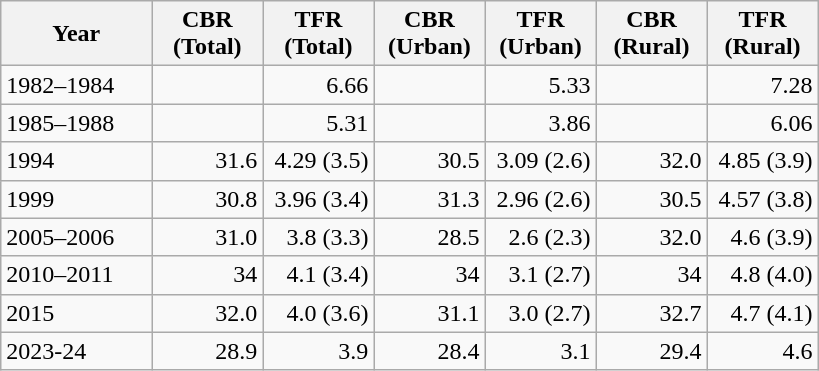<table class="wikitable">
<tr>
<th style="width:70pt;">Year</th>
<th style="width:50pt;">CBR (Total)</th>
<th style="width:50pt;">TFR (Total)</th>
<th style="width:50pt;">CBR (Urban)</th>
<th style="width:50pt;">TFR (Urban)</th>
<th style="width:50pt;">CBR (Rural)</th>
<th style="width:50pt;">TFR (Rural)</th>
</tr>
<tr>
<td>1982–1984</td>
<td style="text-align:right;"></td>
<td style="text-align:right;">6.66</td>
<td style="text-align:right;"></td>
<td style="text-align:right;">5.33</td>
<td style="text-align:right;"></td>
<td style="text-align:right;">7.28</td>
</tr>
<tr>
<td>1985–1988</td>
<td style="text-align:right;"></td>
<td style="text-align:right;">5.31</td>
<td style="text-align:right;"></td>
<td style="text-align:right;">3.86</td>
<td style="text-align:right;"></td>
<td style="text-align:right;">6.06</td>
</tr>
<tr>
<td>1994</td>
<td style="text-align:right;">31.6</td>
<td style="text-align:right;">4.29 (3.5)</td>
<td style="text-align:right;">30.5</td>
<td style="text-align:right;">3.09 (2.6)</td>
<td style="text-align:right;">32.0</td>
<td style="text-align:right;">4.85 (3.9)</td>
</tr>
<tr>
<td>1999</td>
<td style="text-align:right;">30.8</td>
<td style="text-align:right;">3.96 (3.4)</td>
<td style="text-align:right;">31.3</td>
<td style="text-align:right;">2.96 (2.6)</td>
<td style="text-align:right;">30.5</td>
<td style="text-align:right;">4.57 (3.8)</td>
</tr>
<tr>
<td>2005–2006</td>
<td style="text-align:right;">31.0</td>
<td style="text-align:right;">3.8 (3.3)</td>
<td style="text-align:right;">28.5</td>
<td style="text-align:right;">2.6 (2.3)</td>
<td style="text-align:right;">32.0</td>
<td style="text-align:right;">4.6 (3.9)</td>
</tr>
<tr>
<td>2010–2011</td>
<td style="text-align:right;">34</td>
<td style="text-align:right;">4.1 (3.4)</td>
<td style="text-align:right;">34</td>
<td style="text-align:right;">3.1 (2.7)</td>
<td style="text-align:right;">34</td>
<td style="text-align:right;">4.8 (4.0)</td>
</tr>
<tr>
<td>2015</td>
<td style="text-align:right;">32.0</td>
<td style="text-align:right;">4.0 (3.6)</td>
<td style="text-align:right;">31.1</td>
<td style="text-align:right;">3.0 (2.7)</td>
<td style="text-align:right;">32.7</td>
<td style="text-align:right;">4.7 (4.1)</td>
</tr>
<tr>
<td>2023-24</td>
<td style="text-align:right;">28.9</td>
<td style="text-align:right;">3.9</td>
<td style="text-align:right;">28.4</td>
<td style="text-align:right;">3.1</td>
<td style="text-align:right;">29.4</td>
<td style="text-align:right;">4.6</td>
</tr>
</table>
